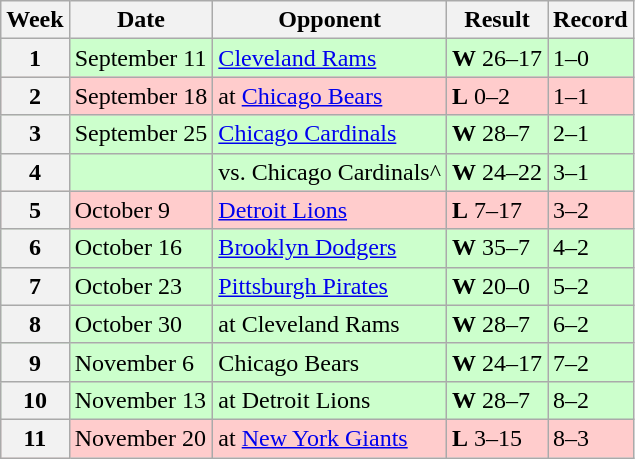<table class="wikitable">
<tr>
<th>Week</th>
<th>Date</th>
<th>Opponent</th>
<th>Result</th>
<th>Record</th>
</tr>
<tr style="background:#cfc">
<th>1</th>
<td>September 11</td>
<td><a href='#'>Cleveland Rams</a></td>
<td><strong>W</strong> 26–17</td>
<td>1–0</td>
</tr>
<tr style="background:#fcc">
<th>2</th>
<td>September 18</td>
<td>at <a href='#'>Chicago Bears</a><br></td>
<td><strong>L</strong> 0–2</td>
<td>1–1</td>
</tr>
<tr style="background:#cfc">
<th>3</th>
<td>September 25</td>
<td><a href='#'>Chicago Cardinals</a></td>
<td><strong>W</strong> 28–7</td>
<td>2–1</td>
</tr>
<tr style="background:#cfc">
<th>4</th>
<td></td>
<td>vs. Chicago Cardinals^</td>
<td><strong>W</strong> 24–22</td>
<td>3–1</td>
</tr>
<tr style="background:#fcc">
<th>5</th>
<td>October 9</td>
<td><a href='#'>Detroit Lions</a></td>
<td><strong>L</strong> 7–17</td>
<td>3–2</td>
</tr>
<tr style="background:#cfc">
<th>6</th>
<td>October 16</td>
<td><a href='#'>Brooklyn Dodgers</a></td>
<td><strong>W</strong> 35–7</td>
<td>4–2</td>
</tr>
<tr style="background:#cfc">
<th>7</th>
<td>October 23</td>
<td><a href='#'>Pittsburgh Pirates</a></td>
<td><strong>W</strong> 20–0</td>
<td>5–2</td>
</tr>
<tr style="background:#cfc">
<th>8</th>
<td>October 30</td>
<td>at Cleveland Rams</td>
<td><strong>W</strong> 28–7</td>
<td>6–2</td>
</tr>
<tr style="background:#cfc">
<th>9</th>
<td>November 6</td>
<td>Chicago Bears</td>
<td><strong>W</strong> 24–17</td>
<td>7–2</td>
</tr>
<tr style="background:#cfc">
<th>10</th>
<td>November 13</td>
<td>at Detroit Lions</td>
<td><strong>W</strong> 28–7</td>
<td>8–2</td>
</tr>
<tr style="background:#fcc">
<th>11</th>
<td>November 20</td>
<td>at <a href='#'>New York Giants</a></td>
<td><strong>L</strong> 3–15</td>
<td>8–3</td>
</tr>
</table>
